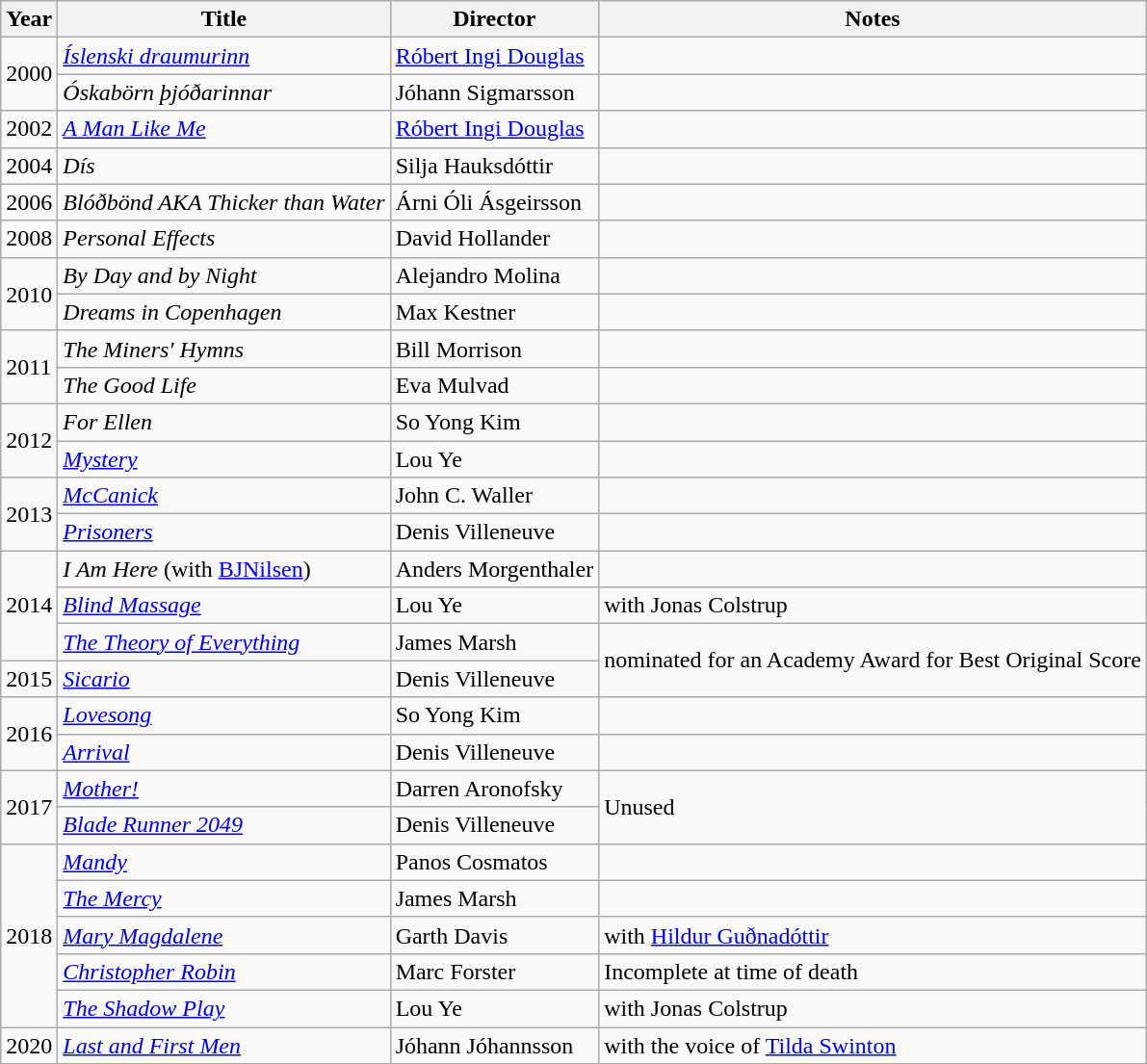<table class="wikitable">
<tr>
<th>Year</th>
<th>Title</th>
<th>Director</th>
<th>Notes</th>
</tr>
<tr>
<td rowspan="2">2000</td>
<td><em><a href='#'>Íslenski draumurinn</a></em></td>
<td><a href='#'>Róbert Ingi Douglas</a></td>
<td></td>
</tr>
<tr>
<td><em>Óskabörn þjóðarinnar</em></td>
<td>Jóhann Sigmarsson</td>
<td></td>
</tr>
<tr>
<td>2002</td>
<td><em><a href='#'>A Man Like Me</a></em></td>
<td><a href='#'>Róbert Ingi Douglas</a></td>
<td></td>
</tr>
<tr>
<td>2004</td>
<td><em>Dís</em></td>
<td>Silja Hauksdóttir</td>
<td></td>
</tr>
<tr>
<td>2006</td>
<td><em>Blóðbönd AKA Thicker than Water</em></td>
<td>Árni Óli Ásgeirsson</td>
<td></td>
</tr>
<tr>
<td>2008</td>
<td><em>Personal Effects</em></td>
<td>David Hollander</td>
<td></td>
</tr>
<tr>
<td rowspan="2">2010</td>
<td><em>By Day and by Night</em></td>
<td>Alejandro Molina</td>
<td></td>
</tr>
<tr>
<td><em>Dreams in Copenhagen</em></td>
<td>Max Kestner</td>
<td></td>
</tr>
<tr>
<td rowspan="2">2011</td>
<td><em>The Miners' Hymns</em></td>
<td>Bill Morrison</td>
<td></td>
</tr>
<tr>
<td><em>The Good Life</em></td>
<td>Eva Mulvad</td>
<td></td>
</tr>
<tr>
<td rowspan="2">2012</td>
<td><em>For Ellen</em></td>
<td>So Yong Kim</td>
<td></td>
</tr>
<tr>
<td><em><a href='#'>Mystery</a></em></td>
<td>Lou Ye</td>
<td></td>
</tr>
<tr>
<td rowspan="2">2013</td>
<td><em><a href='#'>McCanick</a></em></td>
<td>John C. Waller</td>
<td></td>
</tr>
<tr>
<td><em><a href='#'>Prisoners</a></em></td>
<td>Denis Villeneuve</td>
<td></td>
</tr>
<tr>
<td rowspan="3">2014</td>
<td><em>I Am Here</em> (with <a href='#'>BJNilsen</a>)</td>
<td>Anders Morgenthaler</td>
<td></td>
</tr>
<tr>
<td><em><a href='#'>Blind Massage</a></em></td>
<td>Lou Ye</td>
<td>with Jonas Colstrup</td>
</tr>
<tr>
<td><em><a href='#'>The Theory of Everything</a></em></td>
<td>James Marsh</td>
<td rowspan=2> nominated for an Academy Award for Best Original Score</td>
</tr>
<tr>
<td>2015</td>
<td><em><a href='#'>Sicario</a></em></td>
<td>Denis Villeneuve</td>
</tr>
<tr>
<td rowspan="2">2016</td>
<td><em><a href='#'>Lovesong</a></em></td>
<td>So Yong Kim</td>
<td></td>
</tr>
<tr>
<td><em><a href='#'>Arrival</a></em></td>
<td>Denis Villeneuve</td>
<td></td>
</tr>
<tr>
<td rowspan="2">2017</td>
<td><em><a href='#'>Mother!</a></em></td>
<td>Darren Aronofsky</td>
<td rowspan=2>Unused</td>
</tr>
<tr>
<td><em><a href='#'>Blade Runner 2049</a></em></td>
<td>Denis Villeneuve</td>
</tr>
<tr>
<td rowspan="5">2018</td>
<td><em><a href='#'>Mandy</a></em></td>
<td>Panos Cosmatos</td>
<td></td>
</tr>
<tr>
<td><em><a href='#'>The Mercy</a></em></td>
<td>James Marsh</td>
<td></td>
</tr>
<tr>
<td><em><a href='#'>Mary Magdalene</a></em></td>
<td>Garth Davis</td>
<td>with <a href='#'>Hildur Guðnadóttir</a></td>
</tr>
<tr>
<td><em><a href='#'>Christopher Robin</a></em></td>
<td>Marc Forster</td>
<td>Incomplete at time of death</td>
</tr>
<tr>
<td><em><a href='#'>The Shadow Play</a></em></td>
<td>Lou Ye</td>
<td>with Jonas Colstrup</td>
</tr>
<tr>
<td>2020</td>
<td><em><a href='#'>Last and First Men</a></em></td>
<td>Jóhann Jóhannsson</td>
<td>with the voice of <a href='#'>Tilda Swinton</a></td>
</tr>
</table>
